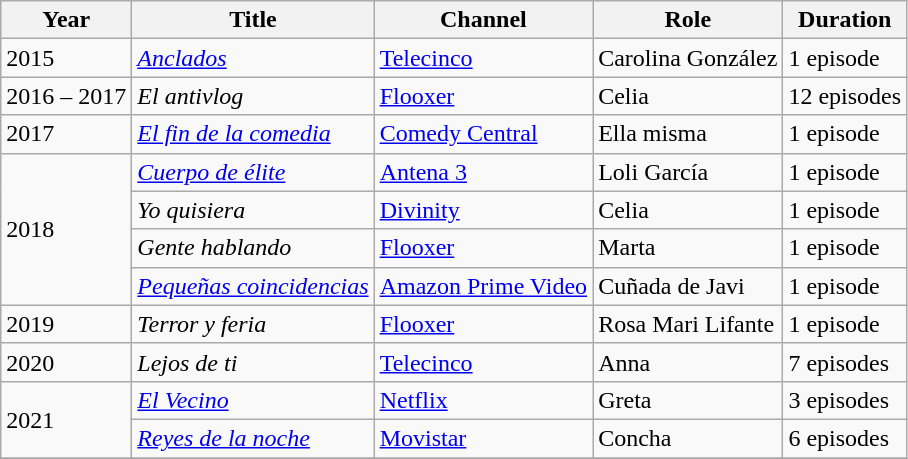<table class="wikitable">
<tr>
<th>Year</th>
<th>Title</th>
<th>Channel</th>
<th>Role</th>
<th>Duration</th>
</tr>
<tr>
<td>2015</td>
<td><em><a href='#'>Anclados</a></em></td>
<td><a href='#'>Telecinco</a></td>
<td>Carolina González</td>
<td>1 episode</td>
</tr>
<tr>
<td>2016 – 2017</td>
<td><em>El antivlog</em></td>
<td><a href='#'>Flooxer</a></td>
<td>Celia</td>
<td>12 episodes</td>
</tr>
<tr>
<td>2017</td>
<td><em><a href='#'>El fin de la comedia</a></em></td>
<td><a href='#'>Comedy Central</a></td>
<td>Ella misma</td>
<td>1 episode</td>
</tr>
<tr>
<td rowspan="4">2018</td>
<td><em><a href='#'>Cuerpo de élite</a></em></td>
<td><a href='#'>Antena 3</a></td>
<td>Loli García</td>
<td>1 episode</td>
</tr>
<tr>
<td><em>Yo quisiera</em></td>
<td><a href='#'>Divinity</a></td>
<td>Celia</td>
<td>1 episode</td>
</tr>
<tr>
<td><em>Gente hablando</em></td>
<td><a href='#'>Flooxer</a></td>
<td>Marta</td>
<td>1 episode</td>
</tr>
<tr>
<td><em><a href='#'>Pequeñas coincidencias</a></em></td>
<td><a href='#'>Amazon Prime Video</a></td>
<td>Cuñada de Javi</td>
<td>1 episode</td>
</tr>
<tr>
<td>2019</td>
<td><em>Terror y feria</em></td>
<td><a href='#'>Flooxer</a></td>
<td>Rosa Mari Lifante</td>
<td>1 episode</td>
</tr>
<tr>
<td>2020</td>
<td><em>Lejos de ti</em></td>
<td><a href='#'>Telecinco</a></td>
<td>Anna</td>
<td>7 episodes</td>
</tr>
<tr>
<td rowspan="2">2021</td>
<td><em><a href='#'>El Vecino</a></em></td>
<td><a href='#'>Netflix</a></td>
<td>Greta</td>
<td>3 episodes</td>
</tr>
<tr>
<td><em><a href='#'>Reyes de la noche</a></em></td>
<td><a href='#'>Movistar</a></td>
<td>Concha</td>
<td>6 episodes</td>
</tr>
<tr>
</tr>
</table>
